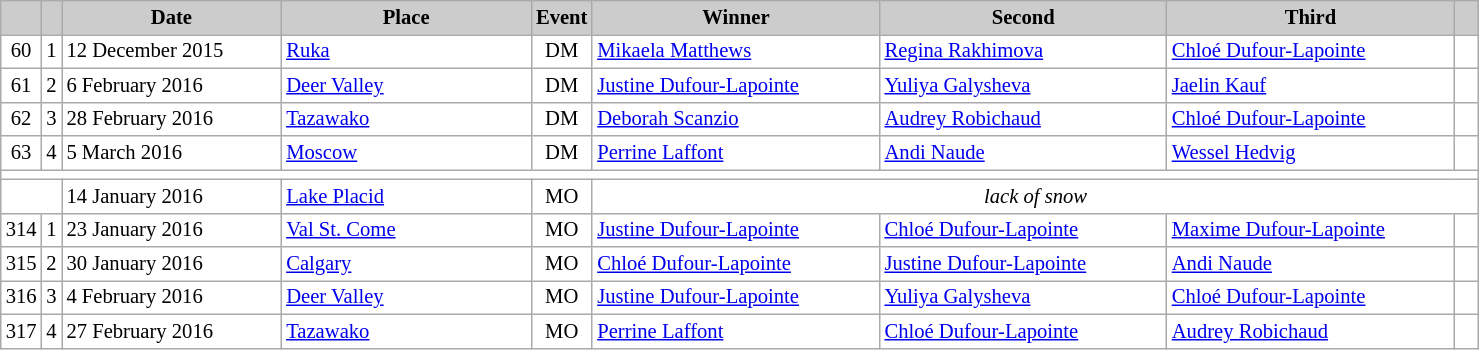<table class="wikitable plainrowheaders" style="background:#fff; font-size:86%; line-height:16px; border:grey solid 1px; border-collapse:collapse;">
<tr style="background:#ccc; text-align:center;">
<th scope="col" style="background:#ccc; width=20 px;"></th>
<th scope="col" style="background:#ccc; width=30 px;"></th>
<th scope="col" style="background:#ccc; width:140px;">Date</th>
<th scope="col" style="background:#ccc; width:160px;">Place</th>
<th scope="col" style="background:#ccc; width:15px;">Event</th>
<th scope="col" style="background:#ccc; width:185px;">Winner</th>
<th scope="col" style="background:#ccc; width:185px;">Second</th>
<th scope="col" style="background:#ccc; width:185px;">Third</th>
<th scope="col" style="background:#ccc; width:10px;"></th>
</tr>
<tr>
<td align=center>60</td>
<td align=center>1</td>
<td>12 December 2015</td>
<td> <a href='#'>Ruka</a></td>
<td align=center>DM</td>
<td> <a href='#'>Mikaela Matthews</a></td>
<td> <a href='#'>Regina Rakhimova</a></td>
<td> <a href='#'>Chloé Dufour-Lapointe</a></td>
<td></td>
</tr>
<tr>
<td align=center>61</td>
<td align=center>2</td>
<td>6 February 2016</td>
<td> <a href='#'>Deer Valley</a></td>
<td align=center>DM</td>
<td> <a href='#'>Justine Dufour-Lapointe</a></td>
<td> <a href='#'>Yuliya Galysheva</a></td>
<td> <a href='#'>Jaelin Kauf</a></td>
<td></td>
</tr>
<tr>
<td align=center>62</td>
<td align=center>3</td>
<td>28 February 2016</td>
<td> <a href='#'>Tazawako</a></td>
<td align=center>DM</td>
<td> <a href='#'>Deborah Scanzio</a></td>
<td> <a href='#'>Audrey Robichaud</a></td>
<td> <a href='#'>Chloé Dufour-Lapointe</a></td>
<td></td>
</tr>
<tr>
<td align=center>63</td>
<td align=center>4</td>
<td>5 March 2016</td>
<td> <a href='#'>Moscow</a></td>
<td align=center>DM</td>
<td> <a href='#'>Perrine Laffont</a></td>
<td> <a href='#'>Andi Naude</a></td>
<td> <a href='#'>Wessel Hedvig</a></td>
<td></td>
</tr>
<tr>
<td colspan=9></td>
</tr>
<tr>
<td colspan=2></td>
<td>14 January 2016</td>
<td> <a href='#'>Lake Placid</a></td>
<td align=center>MO</td>
<td colspan=4 align=center><em>lack of snow</em></td>
</tr>
<tr>
<td align=center>314</td>
<td align=center>1</td>
<td>23 January 2016</td>
<td> <a href='#'>Val St. Come</a></td>
<td align=center>MO</td>
<td> <a href='#'>Justine Dufour-Lapointe</a></td>
<td> <a href='#'>Chloé Dufour-Lapointe</a></td>
<td> <a href='#'>Maxime Dufour-Lapointe</a></td>
<td></td>
</tr>
<tr>
<td align=center>315</td>
<td align=center>2</td>
<td>30 January 2016</td>
<td> <a href='#'>Calgary</a></td>
<td align=center>MO</td>
<td> <a href='#'>Chloé Dufour-Lapointe</a></td>
<td> <a href='#'>Justine Dufour-Lapointe</a></td>
<td> <a href='#'>Andi Naude</a></td>
<td></td>
</tr>
<tr>
<td align=center>316</td>
<td align=center>3</td>
<td>4 February 2016</td>
<td> <a href='#'>Deer Valley</a></td>
<td align=center>MO</td>
<td> <a href='#'>Justine Dufour-Lapointe</a></td>
<td> <a href='#'>Yuliya Galysheva</a></td>
<td> <a href='#'>Chloé Dufour-Lapointe</a></td>
<td></td>
</tr>
<tr>
<td align=center>317</td>
<td align=center>4</td>
<td>27 February 2016</td>
<td> <a href='#'>Tazawako</a></td>
<td align=center>MO</td>
<td> <a href='#'>Perrine Laffont</a></td>
<td> <a href='#'>Chloé Dufour-Lapointe</a></td>
<td> <a href='#'>Audrey Robichaud</a></td>
<td></td>
</tr>
</table>
